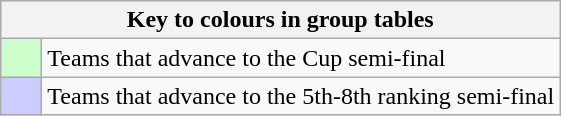<table class="wikitable" style="text-align: center;">
<tr>
<th colspan=2>Key to colours in group tables</th>
</tr>
<tr>
<td style="background:#ccffcc; width:20px;"></td>
<td align=left>Teams that advance to the Cup semi-final</td>
</tr>
<tr>
<td style="background:#ccccff; width:20px;"></td>
<td align=left>Teams that advance to the 5th-8th ranking semi-final</td>
</tr>
</table>
